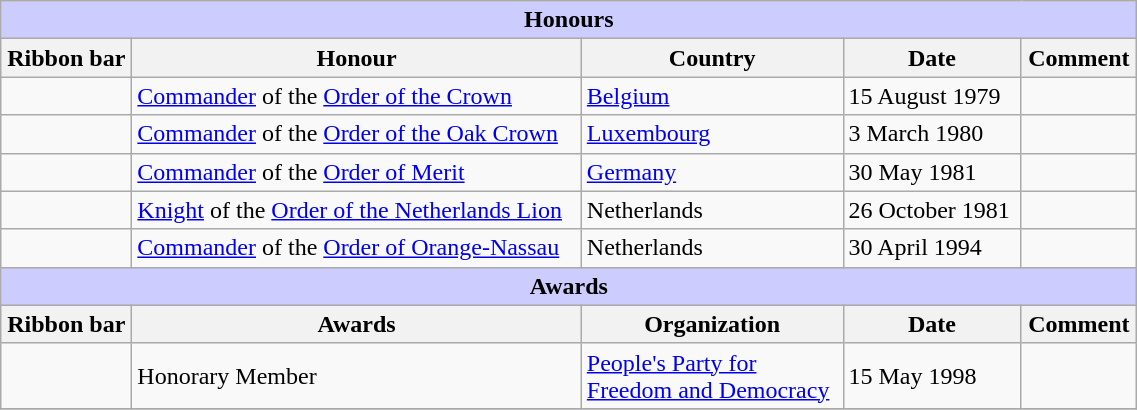<table class="wikitable" style="width:60%;">
<tr style="background:#ccf; text-align:center;">
<td colspan=5><strong>Honours</strong></td>
</tr>
<tr>
<th style="width:80px;">Ribbon bar</th>
<th>Honour</th>
<th>Country</th>
<th>Date</th>
<th>Comment</th>
</tr>
<tr>
<td></td>
<td><a href='#'>Commander</a> of the <a href='#'>Order of the Crown</a></td>
<td><a href='#'>Belgium</a></td>
<td>15 August 1979</td>
<td></td>
</tr>
<tr>
<td></td>
<td><a href='#'>Commander</a> of the <a href='#'>Order of the Oak Crown</a></td>
<td><a href='#'>Luxembourg</a></td>
<td>3 March 1980</td>
<td></td>
</tr>
<tr>
<td></td>
<td><a href='#'>Commander</a> of the <a href='#'>Order of Merit</a></td>
<td><a href='#'>Germany</a></td>
<td>30 May 1981</td>
<td></td>
</tr>
<tr>
<td></td>
<td><a href='#'>Knight</a> of the <a href='#'>Order of the Netherlands Lion</a></td>
<td>Netherlands</td>
<td>26 October 1981</td>
<td></td>
</tr>
<tr>
<td></td>
<td><a href='#'>Commander</a> of the <a href='#'>Order of Orange-Nassau</a></td>
<td>Netherlands</td>
<td>30 April 1994</td>
<td></td>
</tr>
<tr style="background:#ccf; text-align:center;">
<td colspan=5><strong>Awards</strong></td>
</tr>
<tr>
<th style="width:80px;">Ribbon bar</th>
<th>Awards</th>
<th>Organization</th>
<th>Date</th>
<th>Comment</th>
</tr>
<tr>
<td></td>
<td>Honorary Member</td>
<td><a href='#'>People's Party for <br> Freedom and Democracy</a></td>
<td>15 May 1998</td>
<td></td>
</tr>
<tr>
</tr>
</table>
